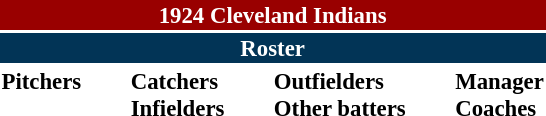<table class="toccolours" style="font-size: 95%;">
<tr>
<th colspan="10" style="background-color: #990000; color: white; text-align: center;">1924 Cleveland Indians</th>
</tr>
<tr>
<td colspan="10" style="background-color: #023456; color: white; text-align: center;"><strong>Roster</strong></td>
</tr>
<tr>
<td valign="top"><strong>Pitchers</strong><br>



















</td>
<td width="25px"></td>
<td valign="top"><strong>Catchers</strong><br>


<strong>Infielders</strong>










</td>
<td width="25px"></td>
<td valign="top"><strong>Outfielders</strong><br>






<strong>Other batters</strong>
</td>
<td width="25px"></td>
<td valign="top"><strong>Manager</strong><br>
<strong>Coaches</strong>

</td>
</tr>
</table>
